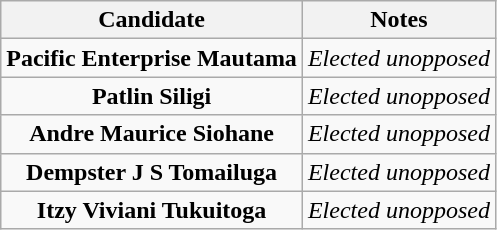<table class="wikitable centre" style="text-align:center;">
<tr>
<th>Candidate</th>
<th>Notes</th>
</tr>
<tr>
<td><strong>Pacific Enterprise Mautama</strong></td>
<td><em>Elected unopposed</em></td>
</tr>
<tr>
<td><strong>Patlin Siligi</strong></td>
<td><em>Elected unopposed</em></td>
</tr>
<tr>
<td><strong>Andre Maurice Siohane</strong></td>
<td><em>Elected unopposed</em></td>
</tr>
<tr>
<td><strong>Dempster J S Tomailuga</strong></td>
<td><em>Elected unopposed</em></td>
</tr>
<tr>
<td><strong>Itzy Viviani Tukuitoga</strong></td>
<td><em>Elected unopposed</em></td>
</tr>
</table>
